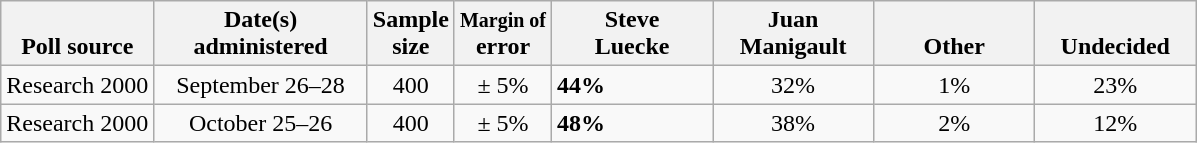<table class="wikitable">
<tr valign= bottom>
<th>Poll source</th>
<th style="width:135px;">Date(s)<br>administered</th>
<th class=small>Sample<br>size</th>
<th><small>Margin of</small><br>error</th>
<th style="width:100px;">Steve<br>Luecke</th>
<th style="width:100px;">Juan<br>Manigault</th>
<th style="width:100px;">Other</th>
<th style="width:100px;">Undecided</th>
</tr>
<tr>
<td>Research 2000</td>
<td align=center>September 26–28</td>
<td align=center>400</td>
<td align=center>± 5%</td>
<td><strong>44%</strong></td>
<td align=center>32%</td>
<td align=center>1%</td>
<td align=center>23%</td>
</tr>
<tr>
<td>Research 2000</td>
<td align=center>October 25–26</td>
<td align=center>400</td>
<td align=center>± 5%</td>
<td><strong>48%</strong></td>
<td align=center>38%</td>
<td align=center>2%</td>
<td align=center>12%</td>
</tr>
</table>
